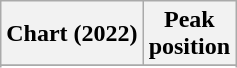<table class="wikitable sortable plainrowheaders" style="text-align:center">
<tr>
<th scope="col">Chart (2022)</th>
<th scope="col">Peak<br>position</th>
</tr>
<tr>
</tr>
<tr>
</tr>
</table>
